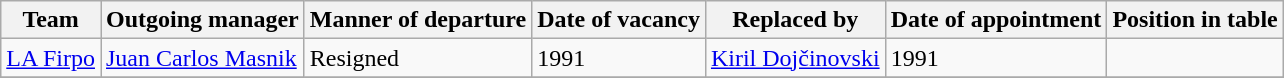<table class="wikitable">
<tr>
<th>Team</th>
<th>Outgoing manager</th>
<th>Manner of departure</th>
<th>Date of vacancy</th>
<th>Replaced by</th>
<th>Date of appointment</th>
<th>Position in table</th>
</tr>
<tr>
<td><a href='#'>LA Firpo</a></td>
<td> <a href='#'>Juan Carlos Masnik</a></td>
<td>Resigned</td>
<td>1991</td>
<td> <a href='#'>Kiril Dojčinovski</a></td>
<td>1991</td>
<td></td>
</tr>
<tr>
</tr>
</table>
